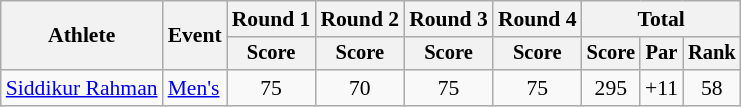<table class=wikitable style="font-size:90%;">
<tr>
<th rowspan=2>Athlete</th>
<th rowspan=2>Event</th>
<th>Round 1</th>
<th>Round 2</th>
<th>Round 3</th>
<th>Round 4</th>
<th colspan=3>Total</th>
</tr>
<tr style="font-size:95%">
<th>Score</th>
<th>Score</th>
<th>Score</th>
<th>Score</th>
<th>Score</th>
<th>Par</th>
<th>Rank</th>
</tr>
<tr align=center>
<td align=left><a href='#'>Siddikur Rahman</a></td>
<td align=left><a href='#'>Men's</a></td>
<td>75</td>
<td>70</td>
<td>75</td>
<td>75</td>
<td>295</td>
<td>+11</td>
<td>58</td>
</tr>
</table>
